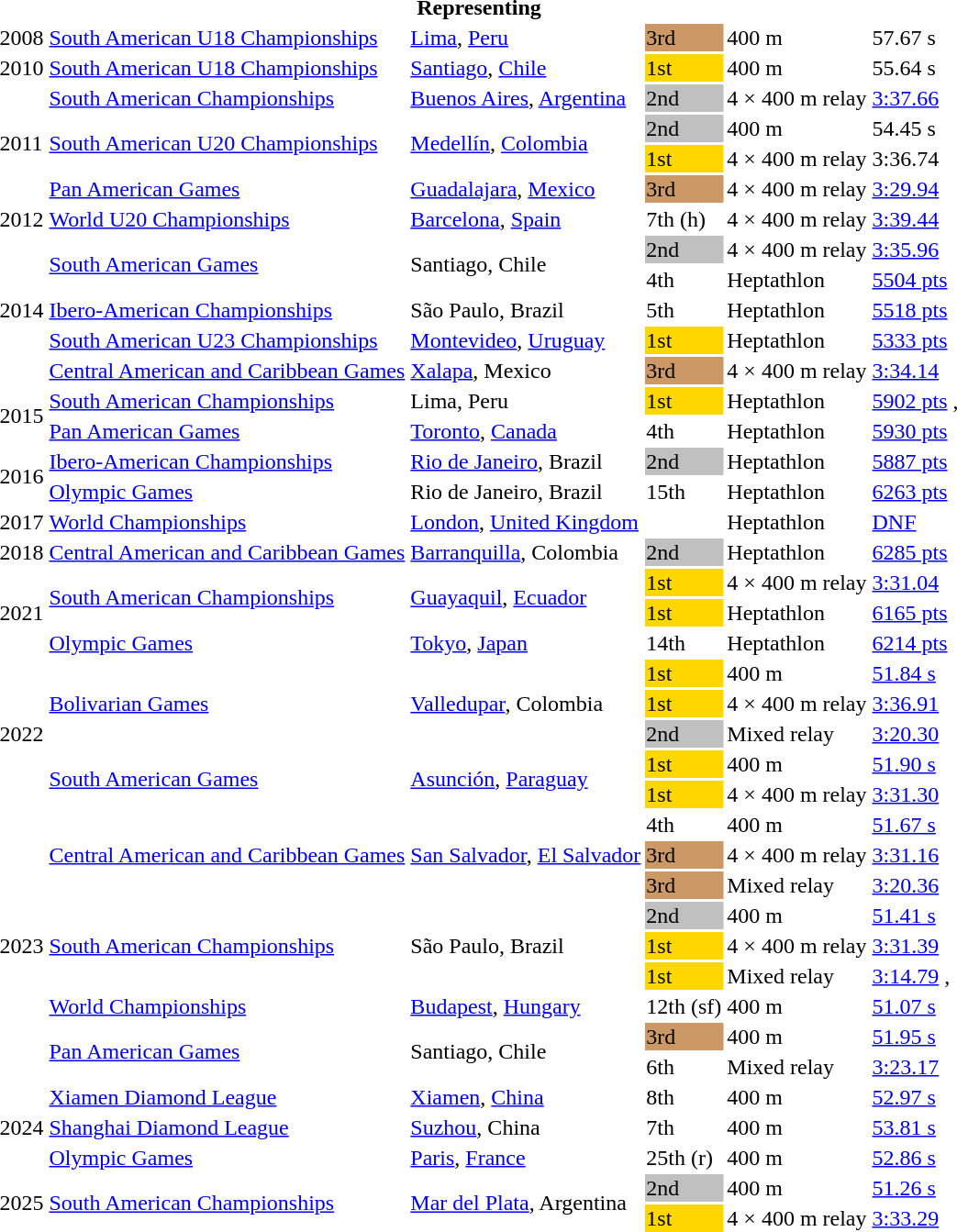<table>
<tr>
<th colspan="6">Representing </th>
</tr>
<tr>
<td>2008</td>
<td><a href='#'>South American U18 Championships</a></td>
<td><a href='#'>Lima</a>, <a href='#'>Peru</a></td>
<td bgcolor=cc9966>3rd</td>
<td>400 m</td>
<td>57.67 s</td>
</tr>
<tr>
<td>2010</td>
<td><a href='#'>South American U18 Championships</a></td>
<td><a href='#'>Santiago</a>, <a href='#'>Chile</a></td>
<td bgcolor=gold>1st</td>
<td>400 m</td>
<td>55.64 s</td>
</tr>
<tr>
<td rowspan=4>2011</td>
<td><a href='#'>South American Championships</a></td>
<td><a href='#'>Buenos Aires</a>, <a href='#'>Argentina</a></td>
<td bgcolor=silver>2nd</td>
<td>4 × 400 m relay</td>
<td><a href='#'>3:37.66</a></td>
</tr>
<tr>
<td rowspan=2><a href='#'>South American U20 Championships</a></td>
<td rowspan=2><a href='#'>Medellín</a>, <a href='#'>Colombia</a></td>
<td bgcolor=silver>2nd</td>
<td>400 m</td>
<td>54.45 s</td>
</tr>
<tr>
<td bgcolor=gold>1st</td>
<td>4 × 400 m relay</td>
<td>3:36.74</td>
</tr>
<tr>
<td><a href='#'>Pan American Games</a></td>
<td><a href='#'>Guadalajara</a>, <a href='#'>Mexico</a></td>
<td bgcolor=cc9966>3rd</td>
<td>4 × 400 m relay</td>
<td><a href='#'>3:29.94</a> <strong></strong></td>
</tr>
<tr>
<td>2012</td>
<td><a href='#'>World U20 Championships</a></td>
<td><a href='#'>Barcelona</a>, <a href='#'>Spain</a></td>
<td>7th (h)</td>
<td>4 × 400 m relay</td>
<td><a href='#'>3:39.44</a></td>
</tr>
<tr>
<td rowspan=5>2014</td>
<td rowspan=2><a href='#'>South American Games</a></td>
<td rowspan=2>Santiago, Chile</td>
<td bgcolor=silver>2nd</td>
<td>4 × 400 m relay</td>
<td><a href='#'>3:35.96</a></td>
</tr>
<tr>
<td>4th</td>
<td>Heptathlon</td>
<td><a href='#'>5504 pts</a></td>
</tr>
<tr>
<td><a href='#'>Ibero-American Championships</a></td>
<td>São Paulo, Brazil</td>
<td>5th</td>
<td>Heptathlon</td>
<td><a href='#'>5518 pts</a></td>
</tr>
<tr>
<td><a href='#'>South American U23 Championships</a></td>
<td><a href='#'>Montevideo</a>, <a href='#'>Uruguay</a></td>
<td bgcolor=gold>1st</td>
<td>Heptathlon</td>
<td><a href='#'>5333 pts</a></td>
</tr>
<tr>
<td><a href='#'>Central American and Caribbean Games</a></td>
<td><a href='#'>Xalapa</a>, Mexico</td>
<td bgcolor=cc9966>3rd</td>
<td>4 × 400 m relay</td>
<td><a href='#'>3:34.14</a></td>
</tr>
<tr>
<td rowspan=2>2015</td>
<td><a href='#'>South American Championships</a></td>
<td>Lima, Peru</td>
<td bgcolor=gold>1st</td>
<td>Heptathlon</td>
<td><a href='#'>5902 pts</a> <strong></strong>, <strong></strong></td>
</tr>
<tr>
<td><a href='#'>Pan American Games</a></td>
<td><a href='#'>Toronto</a>, <a href='#'>Canada</a></td>
<td>4th</td>
<td>Heptathlon</td>
<td><a href='#'>5930 pts</a> <strong></strong></td>
</tr>
<tr>
<td rowspan=2>2016</td>
<td><a href='#'>Ibero-American Championships</a></td>
<td><a href='#'>Rio de Janeiro</a>, Brazil</td>
<td bgcolor=silver>2nd</td>
<td>Heptathlon</td>
<td><a href='#'>5887 pts</a></td>
</tr>
<tr>
<td><a href='#'>Olympic Games</a></td>
<td>Rio de Janeiro, Brazil</td>
<td>15th</td>
<td>Heptathlon</td>
<td><a href='#'>6263 pts</a></td>
</tr>
<tr>
<td>2017</td>
<td><a href='#'>World Championships</a></td>
<td><a href='#'>London</a>, <a href='#'>United Kingdom</a></td>
<td></td>
<td>Heptathlon</td>
<td><a href='#'>DNF</a></td>
</tr>
<tr>
<td>2018</td>
<td><a href='#'>Central American and Caribbean Games</a></td>
<td><a href='#'>Barranquilla</a>, Colombia</td>
<td bgcolor=silver>2nd</td>
<td>Heptathlon</td>
<td><a href='#'>6285 pts</a> <strong></strong></td>
</tr>
<tr>
<td rowspan=3>2021</td>
<td rowspan=2><a href='#'>South American Championships</a></td>
<td rowspan=2><a href='#'>Guayaquil</a>, <a href='#'>Ecuador</a></td>
<td bgcolor=gold>1st</td>
<td>4 × 400 m relay</td>
<td><a href='#'>3:31.04</a></td>
</tr>
<tr>
<td bgcolor=gold>1st</td>
<td>Heptathlon</td>
<td><a href='#'>6165 pts</a> <strong></strong></td>
</tr>
<tr>
<td><a href='#'>Olympic Games</a></td>
<td><a href='#'>Tokyo</a>, <a href='#'>Japan</a></td>
<td>14th</td>
<td>Heptathlon</td>
<td><a href='#'>6214 pts</a></td>
</tr>
<tr>
<td rowspan=5>2022</td>
<td rowspan=3><a href='#'>Bolivarian Games</a></td>
<td rowspan=3><a href='#'>Valledupar</a>, Colombia</td>
<td bgcolor=gold>1st</td>
<td>400 m</td>
<td><a href='#'>51.84 s</a> <strong></strong></td>
</tr>
<tr>
<td bgcolor=gold>1st</td>
<td>4 × 400 m relay</td>
<td><a href='#'>3:36.91</a></td>
</tr>
<tr>
<td bgcolor=silver>2nd</td>
<td>Mixed relay</td>
<td><a href='#'>3:20.30</a></td>
</tr>
<tr>
<td rowspan=2><a href='#'>South American Games</a></td>
<td rowspan=2><a href='#'>Asunción</a>, <a href='#'>Paraguay</a></td>
<td bgcolor=gold>1st</td>
<td>400 m</td>
<td><a href='#'>51.90 s</a></td>
</tr>
<tr>
<td bgcolor=gold>1st</td>
<td>4 × 400 m relay</td>
<td><a href='#'>3:31.30</a> <strong></strong></td>
</tr>
<tr>
<td rowspan=9>2023</td>
<td rowspan=3><a href='#'>Central American and Caribbean Games</a></td>
<td rowspan=3><a href='#'>San Salvador</a>, <a href='#'>El Salvador</a></td>
<td>4th</td>
<td>400 m</td>
<td><a href='#'>51.67 s</a></td>
</tr>
<tr>
<td bgcolor=cc9966>3rd</td>
<td>4 × 400 m relay</td>
<td><a href='#'>3:31.16</a></td>
</tr>
<tr>
<td bgcolor=cc9966>3rd</td>
<td>Mixed relay</td>
<td><a href='#'>3:20.36</a></td>
</tr>
<tr>
<td rowspan=3><a href='#'>South American Championships</a></td>
<td rowspan=3>São Paulo, Brazil</td>
<td bgcolor=silver>2nd</td>
<td>400 m</td>
<td><a href='#'>51.41 s</a></td>
</tr>
<tr>
<td bgcolor=gold>1st</td>
<td>4 × 400 m relay</td>
<td><a href='#'>3:31.39</a></td>
</tr>
<tr>
<td bgcolor=gold>1st</td>
<td>Mixed relay</td>
<td><a href='#'>3:14.79</a> <strong></strong>, <strong></strong></td>
</tr>
<tr>
<td><a href='#'>World Championships</a></td>
<td><a href='#'>Budapest</a>, <a href='#'>Hungary</a></td>
<td>12th (sf)</td>
<td>400 m</td>
<td><a href='#'>51.07 s</a></td>
</tr>
<tr>
<td rowspan=2><a href='#'>Pan American Games</a></td>
<td rowspan=2>Santiago, Chile</td>
<td bgcolor=cc9966>3rd</td>
<td>400 m</td>
<td><a href='#'>51.95 s</a></td>
</tr>
<tr>
<td>6th</td>
<td>Mixed relay</td>
<td><a href='#'>3:23.17</a></td>
</tr>
<tr>
<td rowspan=3>2024</td>
<td><a href='#'>Xiamen Diamond League</a></td>
<td><a href='#'>Xiamen</a>, <a href='#'>China</a></td>
<td>8th</td>
<td>400 m</td>
<td><a href='#'>52.97 s</a></td>
</tr>
<tr>
<td><a href='#'>Shanghai Diamond League</a></td>
<td><a href='#'>Suzhou</a>, China</td>
<td>7th</td>
<td>400 m</td>
<td><a href='#'>53.81 s</a></td>
</tr>
<tr>
<td><a href='#'>Olympic Games</a></td>
<td><a href='#'>Paris</a>, <a href='#'>France</a></td>
<td>25th (r)</td>
<td>400 m</td>
<td><a href='#'>52.86 s</a></td>
</tr>
<tr>
<td rowspan=2>2025</td>
<td rowspan=2><a href='#'>South American Championships</a></td>
<td rowspan=2><a href='#'>Mar del Plata</a>, Argentina</td>
<td bgcolor=silver>2nd</td>
<td>400 m</td>
<td><a href='#'>51.26 s</a></td>
</tr>
<tr>
<td bgcolor=gold>1st</td>
<td>4 × 400 m relay</td>
<td><a href='#'>3:33.29</a></td>
</tr>
</table>
